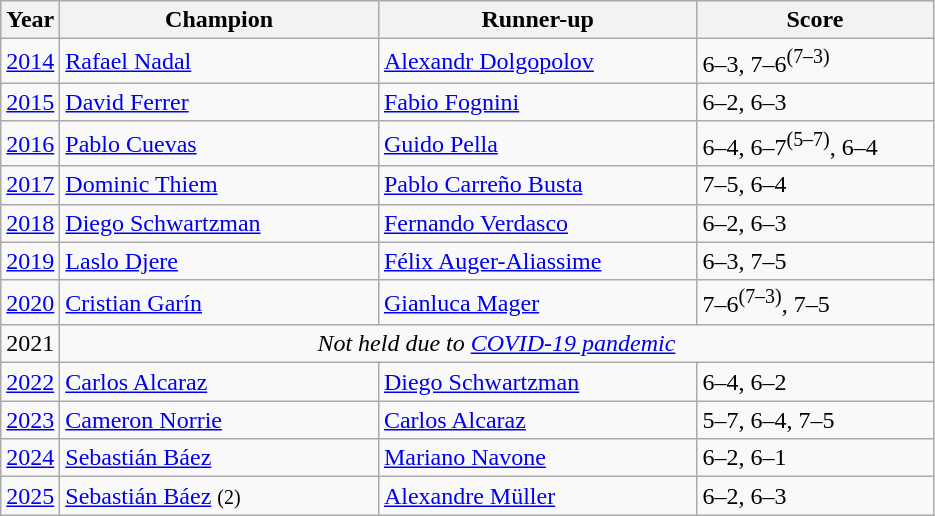<table class="wikitable">
<tr>
<th>Year</th>
<th style="width:205px">Champion</th>
<th style="width:205px">Runner-up</th>
<th width="150">Score</th>
</tr>
<tr>
<td><a href='#'>2014</a></td>
<td> <a href='#'>Rafael Nadal</a></td>
<td> <a href='#'>Alexandr Dolgopolov</a></td>
<td>6–3, 7–6<sup>(7–3)</sup></td>
</tr>
<tr>
<td><a href='#'>2015</a></td>
<td> <a href='#'>David Ferrer</a></td>
<td> <a href='#'>Fabio Fognini</a></td>
<td>6–2, 6–3</td>
</tr>
<tr>
<td><a href='#'>2016</a></td>
<td> <a href='#'>Pablo Cuevas</a></td>
<td> <a href='#'>Guido Pella</a></td>
<td>6–4, 6–7<sup>(5–7)</sup>, 6–4</td>
</tr>
<tr>
<td><a href='#'>2017</a></td>
<td> <a href='#'>Dominic Thiem</a></td>
<td> <a href='#'>Pablo Carreño Busta</a></td>
<td>7–5, 6–4</td>
</tr>
<tr>
<td><a href='#'>2018</a></td>
<td> <a href='#'>Diego Schwartzman</a></td>
<td> <a href='#'>Fernando Verdasco</a></td>
<td>6–2, 6–3</td>
</tr>
<tr>
<td><a href='#'>2019</a></td>
<td> <a href='#'>Laslo Djere</a></td>
<td> <a href='#'>Félix Auger-Aliassime</a></td>
<td>6–3, 7–5</td>
</tr>
<tr>
<td><a href='#'>2020</a></td>
<td> <a href='#'>Cristian Garín</a></td>
<td> <a href='#'>Gianluca Mager</a></td>
<td>7–6<sup>(7–3)</sup>, 7–5</td>
</tr>
<tr>
<td style=background:>2021</td>
<td colspan=4 align=center style=background:><em>Not held due to <a href='#'>COVID-19 pandemic</a></em></td>
</tr>
<tr>
<td><a href='#'>2022</a></td>
<td> <a href='#'>Carlos Alcaraz</a></td>
<td> <a href='#'>Diego Schwartzman</a></td>
<td>6–4, 6–2</td>
</tr>
<tr>
<td><a href='#'>2023</a></td>
<td> <a href='#'>Cameron Norrie</a></td>
<td> <a href='#'>Carlos Alcaraz</a></td>
<td>5–7, 6–4, 7–5</td>
</tr>
<tr>
<td><a href='#'>2024</a></td>
<td> <a href='#'>Sebastián Báez</a></td>
<td> <a href='#'>Mariano Navone</a></td>
<td>6–2, 6–1</td>
</tr>
<tr>
<td><a href='#'>2025</a></td>
<td> <a href='#'>Sebastián Báez</a> <small>(2)</small></td>
<td> <a href='#'>Alexandre Müller</a></td>
<td>6–2, 6–3</td>
</tr>
</table>
